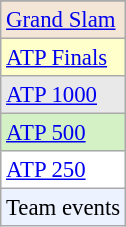<table class="wikitable" style="font-size:95%">
<tr>
</tr>
<tr style="background:#f3e6d7;">
<td><a href='#'>Grand Slam</a></td>
</tr>
<tr style="background:#ffc;">
<td><a href='#'>ATP Finals</a></td>
</tr>
<tr style="background:#e9e9e9;">
<td><a href='#'>ATP 1000</a></td>
</tr>
<tr style="background:#d4f1c5;">
<td><a href='#'>ATP 500</a></td>
</tr>
<tr style="background:#fff;">
<td><a href='#'>ATP 250</a></td>
</tr>
<tr style="background:#ecf2ff;">
<td>Team events</td>
</tr>
</table>
